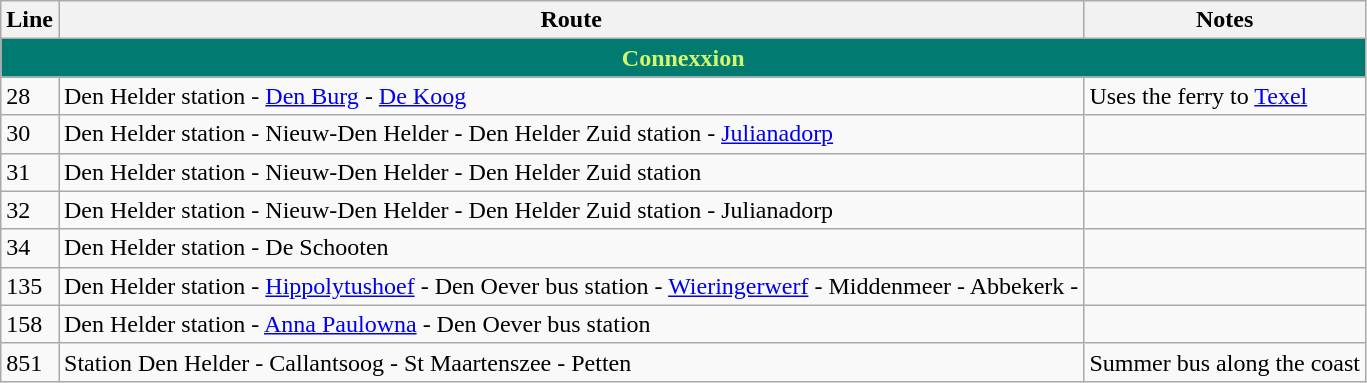<table class="wikitable vatop">
<tr>
<th>Line</th>
<th>Route</th>
<th>Notes</th>
</tr>
<tr>
<td colspan="3" style="background-color:#017A71; color:#D2F76F; text-align:center"><strong>Connexxion</strong></td>
</tr>
<tr>
<td>28</td>
<td>Den Helder station - <a href='#'>Den Burg</a> - <a href='#'>De Koog</a></td>
<td>Uses the ferry to <a href='#'>Texel</a></td>
</tr>
<tr>
<td>30</td>
<td>Den Helder station - Nieuw-Den Helder - Den Helder Zuid station - <a href='#'>Julianadorp</a></td>
<td></td>
</tr>
<tr>
<td>31</td>
<td>Den Helder station - Nieuw-Den Helder - Den Helder Zuid station</td>
<td></td>
</tr>
<tr>
<td>32</td>
<td>Den Helder station - Nieuw-Den Helder - Den Helder Zuid station - Julianadorp</td>
<td></td>
</tr>
<tr>
<td>34</td>
<td>Den Helder station - De Schooten</td>
<td></td>
</tr>
<tr>
<td>135</td>
<td>Den Helder station - <a href='#'>Hippolytushoef</a> - Den Oever bus station - <a href='#'>Wieringerwerf</a> - Middenmeer - Abbekerk - </td>
<td></td>
</tr>
<tr>
<td>158</td>
<td>Den Helder station - <a href='#'>Anna Paulowna</a> - Den Oever bus station</td>
<td></td>
</tr>
<tr>
<td>851</td>
<td>Station Den Helder - Callantsoog - St Maartenszee - Petten</td>
<td>Summer bus along the coast</td>
</tr>
</table>
